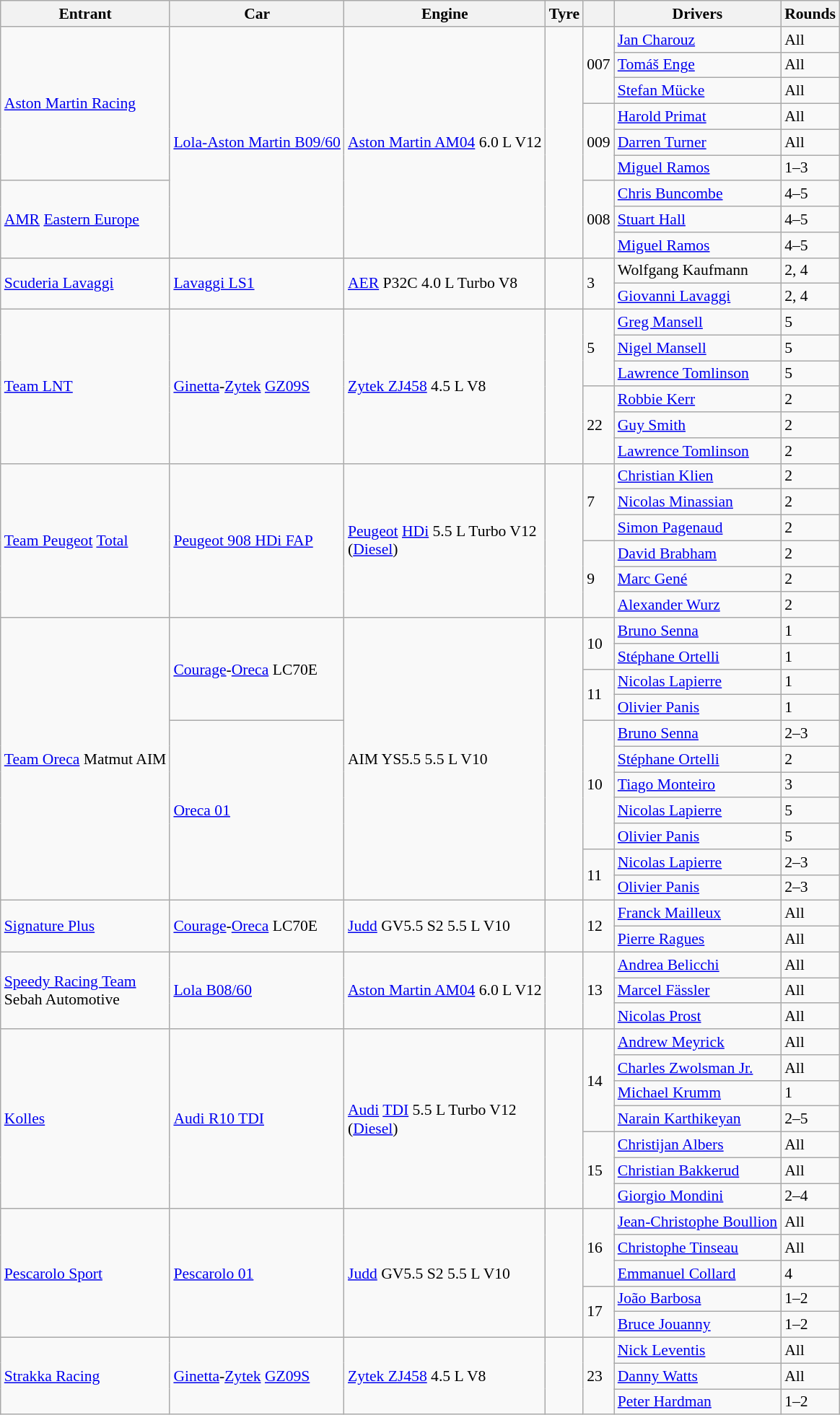<table class="wikitable" style="font-size: 90%">
<tr>
<th>Entrant</th>
<th>Car</th>
<th>Engine</th>
<th>Tyre</th>
<th></th>
<th>Drivers</th>
<th>Rounds</th>
</tr>
<tr>
<td rowspan="6"> <a href='#'>Aston Martin Racing</a></td>
<td rowspan="9"><a href='#'>Lola-Aston Martin B09/60</a></td>
<td rowspan="9"><a href='#'>Aston Martin AM04</a> 6.0 L V12</td>
<td rowspan="9"></td>
<td rowspan="3">007</td>
<td> <a href='#'>Jan Charouz</a></td>
<td>All</td>
</tr>
<tr>
<td> <a href='#'>Tomáš Enge</a></td>
<td>All</td>
</tr>
<tr>
<td> <a href='#'>Stefan Mücke</a></td>
<td>All</td>
</tr>
<tr>
<td rowspan="3">009</td>
<td> <a href='#'>Harold Primat</a></td>
<td>All</td>
</tr>
<tr>
<td> <a href='#'>Darren Turner</a></td>
<td>All</td>
</tr>
<tr>
<td> <a href='#'>Miguel Ramos</a></td>
<td>1–3</td>
</tr>
<tr>
<td rowspan="3"> <a href='#'>AMR</a> <a href='#'>Eastern Europe</a></td>
<td rowspan="3">008</td>
<td> <a href='#'>Chris Buncombe</a></td>
<td>4–5</td>
</tr>
<tr>
<td> <a href='#'>Stuart Hall</a></td>
<td>4–5</td>
</tr>
<tr>
<td> <a href='#'>Miguel Ramos</a></td>
<td>4–5</td>
</tr>
<tr>
<td rowspan=2> <a href='#'>Scuderia Lavaggi</a></td>
<td rowspan=2><a href='#'>Lavaggi LS1</a></td>
<td rowspan=2><a href='#'>AER</a> P32C 4.0 L Turbo V8</td>
<td rowspan=2></td>
<td rowspan=2>3</td>
<td> Wolfgang Kaufmann</td>
<td>2, 4</td>
</tr>
<tr>
<td> <a href='#'>Giovanni Lavaggi</a></td>
<td>2, 4</td>
</tr>
<tr>
<td rowspan=6> <a href='#'>Team LNT</a></td>
<td rowspan=6><a href='#'>Ginetta</a>-<a href='#'>Zytek</a> <a href='#'>GZ09S</a></td>
<td rowspan=6><a href='#'>Zytek ZJ458</a> 4.5 L V8</td>
<td rowspan=6></td>
<td rowspan=3>5</td>
<td> <a href='#'>Greg Mansell</a></td>
<td>5</td>
</tr>
<tr>
<td> <a href='#'>Nigel Mansell</a></td>
<td>5</td>
</tr>
<tr>
<td> <a href='#'>Lawrence Tomlinson</a></td>
<td>5</td>
</tr>
<tr>
<td rowspan=3>22</td>
<td> <a href='#'>Robbie Kerr</a></td>
<td>2</td>
</tr>
<tr>
<td> <a href='#'>Guy Smith</a></td>
<td>2</td>
</tr>
<tr>
<td> <a href='#'>Lawrence Tomlinson</a></td>
<td>2</td>
</tr>
<tr>
<td rowspan=6> <a href='#'>Team Peugeot</a> <a href='#'>Total</a></td>
<td rowspan=6><a href='#'>Peugeot 908 HDi FAP</a></td>
<td rowspan=6><a href='#'>Peugeot</a> <a href='#'>HDi</a> 5.5 L Turbo V12<br>(<a href='#'>Diesel</a>)</td>
<td rowspan=6></td>
<td rowspan=3>7</td>
<td> <a href='#'>Christian Klien</a></td>
<td>2</td>
</tr>
<tr>
<td> <a href='#'>Nicolas Minassian</a></td>
<td>2</td>
</tr>
<tr>
<td> <a href='#'>Simon Pagenaud</a></td>
<td>2</td>
</tr>
<tr>
<td rowspan=3>9</td>
<td> <a href='#'>David Brabham</a></td>
<td>2</td>
</tr>
<tr>
<td> <a href='#'>Marc Gené</a></td>
<td>2</td>
</tr>
<tr>
<td> <a href='#'>Alexander Wurz</a></td>
<td>2</td>
</tr>
<tr>
<td rowspan=11> <a href='#'>Team Oreca</a> Matmut AIM</td>
<td rowspan=4><a href='#'>Courage</a>-<a href='#'>Oreca</a> LC70E</td>
<td rowspan=11>AIM YS5.5 5.5 L V10</td>
<td rowspan=11></td>
<td rowspan=2>10</td>
<td> <a href='#'>Bruno Senna</a></td>
<td>1</td>
</tr>
<tr>
<td> <a href='#'>Stéphane Ortelli</a></td>
<td>1</td>
</tr>
<tr>
<td rowspan=2>11</td>
<td> <a href='#'>Nicolas Lapierre</a></td>
<td>1</td>
</tr>
<tr>
<td> <a href='#'>Olivier Panis</a></td>
<td>1</td>
</tr>
<tr>
<td rowspan=7><a href='#'>Oreca 01</a></td>
<td rowspan=5>10</td>
<td> <a href='#'>Bruno Senna</a></td>
<td>2–3</td>
</tr>
<tr>
<td> <a href='#'>Stéphane Ortelli</a></td>
<td>2</td>
</tr>
<tr>
<td> <a href='#'>Tiago Monteiro</a></td>
<td>3</td>
</tr>
<tr>
<td> <a href='#'>Nicolas Lapierre</a></td>
<td>5</td>
</tr>
<tr>
<td> <a href='#'>Olivier Panis</a></td>
<td>5</td>
</tr>
<tr>
<td rowspan=2>11</td>
<td> <a href='#'>Nicolas Lapierre</a></td>
<td>2–3</td>
</tr>
<tr>
<td> <a href='#'>Olivier Panis</a></td>
<td>2–3</td>
</tr>
<tr>
<td rowspan=2> <a href='#'>Signature Plus</a></td>
<td rowspan=2><a href='#'>Courage</a>-<a href='#'>Oreca</a> LC70E</td>
<td rowspan=2><a href='#'>Judd</a> GV5.5 S2 5.5 L V10</td>
<td rowspan=2></td>
<td rowspan=2>12</td>
<td> <a href='#'>Franck Mailleux</a></td>
<td>All</td>
</tr>
<tr>
<td> <a href='#'>Pierre Ragues</a></td>
<td>All</td>
</tr>
<tr>
<td rowspan=3> <a href='#'>Speedy Racing Team</a><br> Sebah Automotive</td>
<td rowspan=3><a href='#'>Lola B08/60</a></td>
<td rowspan=3><a href='#'>Aston Martin AM04</a> 6.0 L V12</td>
<td rowspan=3></td>
<td rowspan=3>13</td>
<td> <a href='#'>Andrea Belicchi</a></td>
<td>All</td>
</tr>
<tr>
<td> <a href='#'>Marcel Fässler</a></td>
<td>All</td>
</tr>
<tr>
<td> <a href='#'>Nicolas Prost</a></td>
<td>All</td>
</tr>
<tr>
<td rowspan=7> <a href='#'>Kolles</a></td>
<td rowspan=7><a href='#'>Audi R10 TDI</a></td>
<td rowspan=7><a href='#'>Audi</a> <a href='#'>TDI</a> 5.5 L Turbo V12<br>(<a href='#'>Diesel</a>)</td>
<td rowspan=7></td>
<td rowspan=4>14</td>
<td> <a href='#'>Andrew Meyrick</a></td>
<td>All</td>
</tr>
<tr>
<td> <a href='#'>Charles Zwolsman Jr.</a></td>
<td>All</td>
</tr>
<tr>
<td> <a href='#'>Michael Krumm</a></td>
<td>1</td>
</tr>
<tr>
<td> <a href='#'>Narain Karthikeyan</a></td>
<td>2–5</td>
</tr>
<tr>
<td rowspan=3>15</td>
<td> <a href='#'>Christijan Albers</a></td>
<td>All</td>
</tr>
<tr>
<td> <a href='#'>Christian Bakkerud</a></td>
<td>All</td>
</tr>
<tr>
<td> <a href='#'>Giorgio Mondini</a></td>
<td>2–4</td>
</tr>
<tr>
<td rowspan=5> <a href='#'>Pescarolo Sport</a></td>
<td rowspan=5><a href='#'>Pescarolo 01</a></td>
<td rowspan=5><a href='#'>Judd</a> GV5.5 S2 5.5 L V10</td>
<td rowspan=5></td>
<td rowspan=3>16</td>
<td> <a href='#'>Jean-Christophe Boullion</a></td>
<td>All</td>
</tr>
<tr>
<td> <a href='#'>Christophe Tinseau</a></td>
<td>All</td>
</tr>
<tr>
<td> <a href='#'>Emmanuel Collard</a></td>
<td>4</td>
</tr>
<tr>
<td rowspan=2>17</td>
<td> <a href='#'>João Barbosa</a></td>
<td>1–2</td>
</tr>
<tr>
<td> <a href='#'>Bruce Jouanny</a></td>
<td>1–2</td>
</tr>
<tr>
<td rowspan=3> <a href='#'>Strakka Racing</a></td>
<td rowspan=3><a href='#'>Ginetta</a>-<a href='#'>Zytek</a> <a href='#'>GZ09S</a></td>
<td rowspan=3><a href='#'>Zytek ZJ458</a> 4.5 L V8</td>
<td rowspan=3></td>
<td rowspan=3>23</td>
<td> <a href='#'>Nick Leventis</a></td>
<td>All</td>
</tr>
<tr>
<td> <a href='#'>Danny Watts</a></td>
<td>All</td>
</tr>
<tr>
<td> <a href='#'>Peter Hardman</a></td>
<td>1–2</td>
</tr>
</table>
